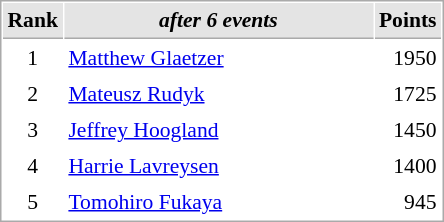<table cellspacing="1" cellpadding="3" style="border:1px solid #aaa; font-size:90%;">
<tr style="background:#e4e4e4;">
<th style="border-bottom:1px solid #aaa; width:10px;">Rank</th>
<th style="border-bottom:1px solid #aaa; width:200px; white-space:nowrap;"><em>after 6 events</em> </th>
<th style="border-bottom:1px solid #aaa; width:20px;">Points</th>
</tr>
<tr>
<td align=center>1</td>
<td> <a href='#'>Matthew Glaetzer</a></td>
<td align=right>1950</td>
</tr>
<tr>
<td align=center>2</td>
<td> <a href='#'>Mateusz Rudyk</a></td>
<td align=right>1725</td>
</tr>
<tr>
<td align=center>3</td>
<td> <a href='#'>Jeffrey Hoogland</a></td>
<td align=right>1450</td>
</tr>
<tr>
<td align=center>4</td>
<td> <a href='#'>Harrie Lavreysen</a></td>
<td align=right>1400</td>
</tr>
<tr>
<td align=center>5</td>
<td> <a href='#'>Tomohiro Fukaya</a></td>
<td align=right>945</td>
</tr>
</table>
